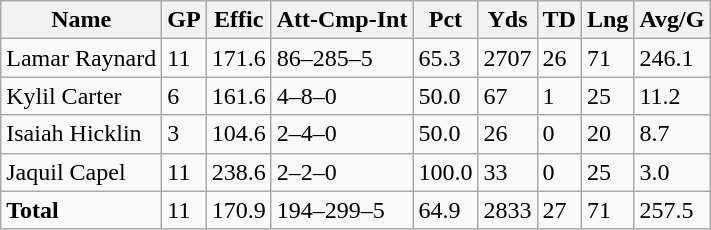<table class="wikitable" style="white-space:nowrap;">
<tr>
<th>Name</th>
<th>GP</th>
<th>Effic</th>
<th>Att-Cmp-Int</th>
<th>Pct</th>
<th>Yds</th>
<th>TD</th>
<th>Lng</th>
<th>Avg/G</th>
</tr>
<tr>
<td>Lamar Raynard</td>
<td>11</td>
<td>171.6</td>
<td>86–285–5</td>
<td>65.3</td>
<td>2707</td>
<td>26</td>
<td>71</td>
<td>246.1</td>
</tr>
<tr>
<td>Kylil Carter</td>
<td>6</td>
<td>161.6</td>
<td>4–8–0</td>
<td>50.0</td>
<td>67</td>
<td>1</td>
<td>25</td>
<td>11.2</td>
</tr>
<tr>
<td>Isaiah Hicklin</td>
<td>3</td>
<td>104.6</td>
<td>2–4–0</td>
<td>50.0</td>
<td>26</td>
<td>0</td>
<td>20</td>
<td>8.7</td>
</tr>
<tr>
<td>Jaquil Capel</td>
<td>11</td>
<td>238.6</td>
<td>2–2–0</td>
<td>100.0</td>
<td>33</td>
<td>0</td>
<td>25</td>
<td>3.0</td>
</tr>
<tr>
<td><strong>Total</strong></td>
<td>11</td>
<td>170.9</td>
<td>194–299–5</td>
<td>64.9</td>
<td>2833</td>
<td>27</td>
<td>71</td>
<td>257.5</td>
</tr>
</table>
